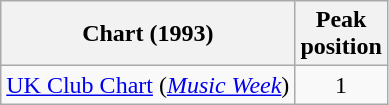<table class="wikitable">
<tr>
<th>Chart (1993)</th>
<th>Peak<br>position</th>
</tr>
<tr>
<td><a href='#'>UK Club Chart</a> (<em><a href='#'>Music Week</a></em>)</td>
<td align="center">1</td>
</tr>
</table>
